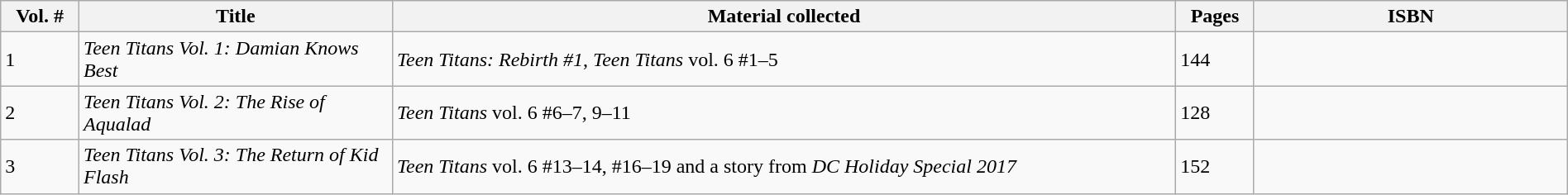<table class="wikitable" style="width:100%;">
<tr>
<th style="width:5%;">Vol. #</th>
<th style="width:20%;">Title</th>
<th style="width:50%;">Material collected</th>
<th style="width:5%;">Pages</th>
<th style="width:20%;">ISBN</th>
</tr>
<tr>
<td>1</td>
<td><em>Teen Titans Vol. 1: Damian Knows Best</em></td>
<td><em>Teen Titans: Rebirth #1</em>, <em>Teen Titans</em>  vol. 6 #1–5</td>
<td>144</td>
<td></td>
</tr>
<tr>
<td>2</td>
<td><em>Teen Titans Vol. 2: The Rise of Aqualad</em></td>
<td><em>Teen Titans</em> vol. 6 #6–7, 9–11</td>
<td>128</td>
<td></td>
</tr>
<tr>
<td>3</td>
<td><em>Teen Titans Vol. 3: The Return of Kid Flash</em></td>
<td><em>Teen Titans</em> vol. 6 #13–14, #16–19 and a story from <em>DC Holiday Special 2017</em></td>
<td>152</td>
<td></td>
</tr>
</table>
